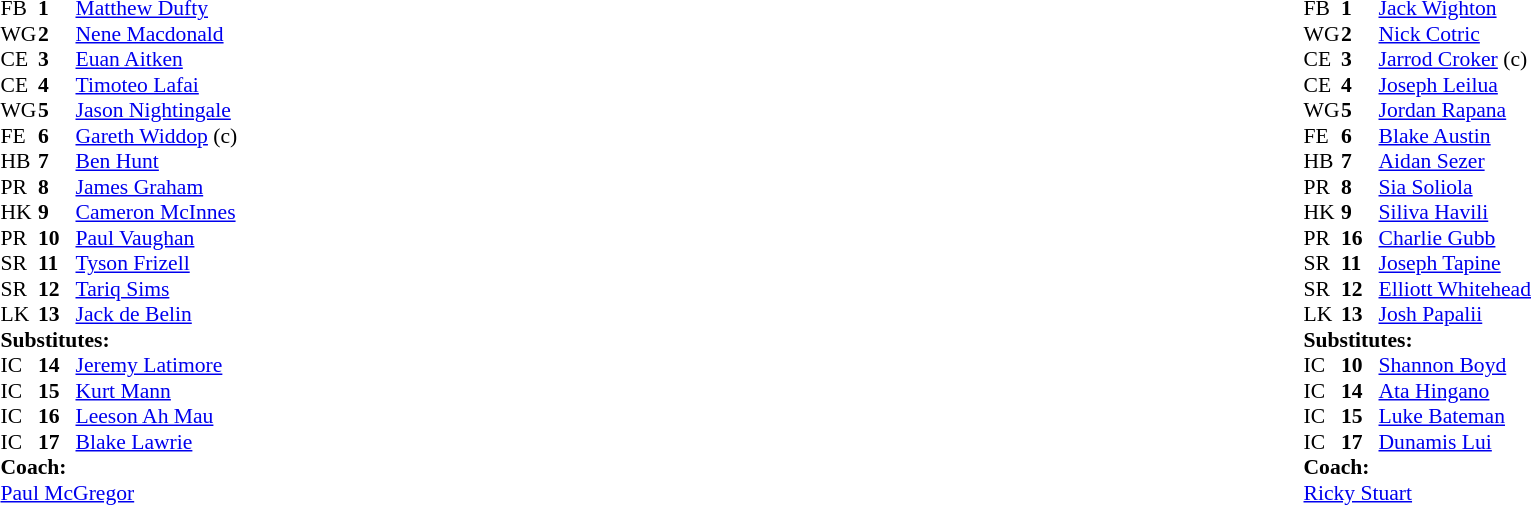<table width="100%" class="mw-collapsible mw-collapsed">
<tr>
<td valign="top" width="50%"><br><table cellspacing="0" cellpadding="0" style="font-size: 90%">
<tr>
<th width="25"></th>
<th width="25"></th>
</tr>
<tr>
<td>FB</td>
<td><strong>1</strong></td>
<td><a href='#'>Matthew Dufty</a></td>
</tr>
<tr>
<td>WG</td>
<td><strong>2</strong></td>
<td><a href='#'>Nene Macdonald</a></td>
</tr>
<tr>
<td>CE</td>
<td><strong>3</strong></td>
<td><a href='#'>Euan Aitken</a></td>
</tr>
<tr>
<td>CE</td>
<td><strong>4</strong></td>
<td><a href='#'>Timoteo Lafai</a></td>
</tr>
<tr>
<td>WG</td>
<td><strong>5</strong></td>
<td><a href='#'>Jason Nightingale</a></td>
</tr>
<tr>
<td>FE</td>
<td><strong>6</strong></td>
<td><a href='#'>Gareth Widdop</a> (c)</td>
</tr>
<tr>
<td>HB</td>
<td><strong>7</strong></td>
<td><a href='#'>Ben Hunt</a></td>
</tr>
<tr>
<td>PR</td>
<td><strong>8</strong></td>
<td><a href='#'>James Graham</a></td>
</tr>
<tr>
<td>HK</td>
<td><strong>9</strong></td>
<td><a href='#'>Cameron McInnes</a></td>
</tr>
<tr>
<td>PR</td>
<td><strong>10</strong></td>
<td><a href='#'>Paul Vaughan</a></td>
</tr>
<tr>
<td>SR</td>
<td><strong>11</strong></td>
<td><a href='#'>Tyson Frizell</a></td>
</tr>
<tr>
<td>SR</td>
<td><strong>12</strong></td>
<td><a href='#'>Tariq Sims</a></td>
</tr>
<tr>
<td>LK</td>
<td><strong>13</strong></td>
<td><a href='#'>Jack de Belin</a></td>
</tr>
<tr>
<td colspan="3"><strong>Substitutes:</strong></td>
</tr>
<tr>
<td>IC</td>
<td><strong>14</strong></td>
<td><a href='#'>Jeremy Latimore</a></td>
</tr>
<tr>
<td>IC</td>
<td><strong>15</strong></td>
<td><a href='#'>Kurt Mann</a></td>
</tr>
<tr>
<td>IC</td>
<td><strong>16</strong></td>
<td><a href='#'>Leeson Ah Mau</a></td>
</tr>
<tr>
<td>IC</td>
<td><strong>17</strong></td>
<td><a href='#'>Blake Lawrie</a></td>
</tr>
<tr>
<td colspan="3"><strong>Coach:</strong></td>
</tr>
<tr>
<td colspan="4"><a href='#'>Paul McGregor</a></td>
</tr>
</table>
</td>
<td valign="top" width="50%"><br><table cellspacing="0" cellpadding="0" align="center" style="font-size: 90%">
<tr>
<th width="25"></th>
<th width="25"></th>
</tr>
<tr>
<td>FB</td>
<td><strong>1</strong></td>
<td><a href='#'>Jack Wighton</a></td>
</tr>
<tr>
<td>WG</td>
<td><strong>2</strong></td>
<td><a href='#'>Nick Cotric</a></td>
</tr>
<tr>
<td>CE</td>
<td><strong>3</strong></td>
<td><a href='#'>Jarrod Croker</a> (c)</td>
</tr>
<tr>
<td>CE</td>
<td><strong>4</strong></td>
<td><a href='#'>Joseph Leilua</a></td>
</tr>
<tr>
<td>WG</td>
<td><strong>5</strong></td>
<td><a href='#'>Jordan Rapana</a></td>
</tr>
<tr>
<td>FE</td>
<td><strong>6</strong></td>
<td><a href='#'>Blake Austin</a></td>
</tr>
<tr>
<td>HB</td>
<td><strong>7</strong></td>
<td><a href='#'>Aidan Sezer</a></td>
</tr>
<tr>
<td>PR</td>
<td><strong>8</strong></td>
<td><a href='#'>Sia Soliola</a></td>
</tr>
<tr>
<td>HK</td>
<td><strong>9</strong></td>
<td><a href='#'>Siliva Havili</a></td>
</tr>
<tr>
<td>PR</td>
<td><strong>16</strong></td>
<td><a href='#'>Charlie Gubb</a></td>
</tr>
<tr>
<td>SR</td>
<td><strong>11</strong></td>
<td><a href='#'>Joseph Tapine</a></td>
</tr>
<tr>
<td>SR</td>
<td><strong>12</strong></td>
<td><a href='#'>Elliott Whitehead</a></td>
</tr>
<tr>
<td>LK</td>
<td><strong>13</strong></td>
<td><a href='#'>Josh Papalii</a></td>
</tr>
<tr>
<td colspan="3"><strong>Substitutes:</strong></td>
</tr>
<tr>
<td>IC</td>
<td><strong>10</strong></td>
<td><a href='#'>Shannon Boyd</a></td>
</tr>
<tr>
<td>IC</td>
<td><strong>14</strong></td>
<td><a href='#'>Ata Hingano</a></td>
</tr>
<tr>
<td>IC</td>
<td><strong>15</strong></td>
<td><a href='#'>Luke Bateman</a></td>
</tr>
<tr>
<td>IC</td>
<td><strong>17</strong></td>
<td><a href='#'>Dunamis Lui</a></td>
</tr>
<tr>
<td colspan="3"><strong>Coach:</strong></td>
</tr>
<tr>
<td colspan="4"><a href='#'>Ricky Stuart</a></td>
</tr>
</table>
</td>
</tr>
</table>
